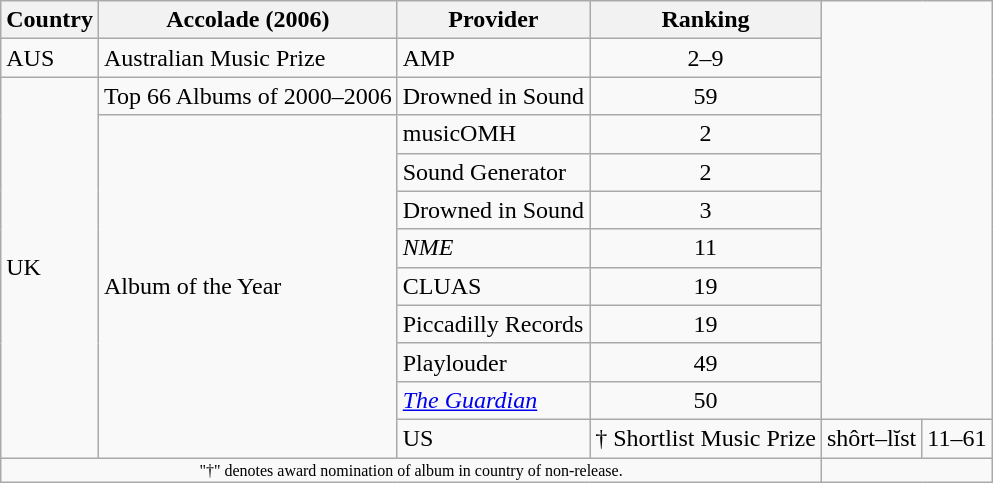<table class="wikitable" style="text-align:left;">
<tr>
<th align="center">Country</th>
<th align="center">Accolade (2006)</th>
<th align="center">Provider</th>
<th align="center">Ranking</th>
</tr>
<tr>
<td>AUS</td>
<td>Australian Music Prize</td>
<td>AMP</td>
<td align="center">2–9</td>
</tr>
<tr>
<td rowspan=10>UK</td>
<td>Top 66 Albums of 2000–2006</td>
<td>Drowned in Sound</td>
<td align="center">59</td>
</tr>
<tr>
<td rowspan=9>Album of the Year</td>
<td>musicOMH</td>
<td align="center">2</td>
</tr>
<tr>
<td>Sound Generator</td>
<td align="center">2</td>
</tr>
<tr>
<td>Drowned in Sound</td>
<td align="center">3</td>
</tr>
<tr>
<td><em>NME</em></td>
<td align="center">11</td>
</tr>
<tr>
<td>CLUAS</td>
<td align="center">19</td>
</tr>
<tr>
<td>Piccadilly Records</td>
<td align="center">19</td>
</tr>
<tr>
<td>Playlouder</td>
<td align="center">49</td>
</tr>
<tr>
<td><em><a href='#'>The Guardian</a></em></td>
<td align="center">50</td>
</tr>
<tr>
<td>US</td>
<td>† Shortlist Music Prize</td>
<td>shôrt–lĭst</td>
<td align="center">11–61</td>
</tr>
<tr>
<td colspan="4" style="text-align:center; font-size:8pt;">"†" denotes award nomination of album in country of non-release.</td>
</tr>
</table>
